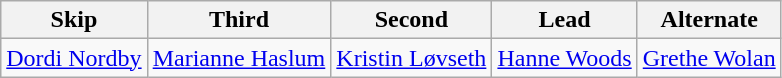<table class="wikitable">
<tr>
<th>Skip</th>
<th>Third</th>
<th>Second</th>
<th>Lead</th>
<th>Alternate</th>
</tr>
<tr>
<td><a href='#'>Dordi Nordby</a></td>
<td><a href='#'>Marianne Haslum</a></td>
<td><a href='#'>Kristin Løvseth</a></td>
<td><a href='#'>Hanne Woods</a></td>
<td><a href='#'>Grethe Wolan</a></td>
</tr>
</table>
